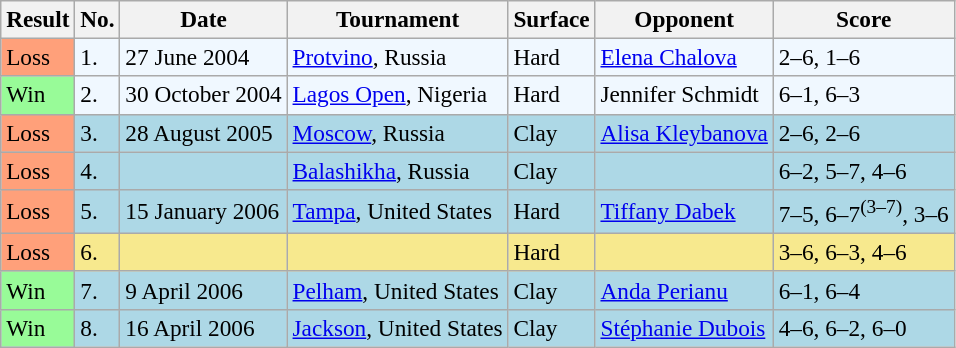<table class="sortable wikitable" style=font-size:97%>
<tr>
<th>Result</th>
<th>No.</th>
<th>Date</th>
<th>Tournament</th>
<th>Surface</th>
<th>Opponent</th>
<th class="unsortable">Score</th>
</tr>
<tr style="background:#f0f8ff;">
<td style="background:#ffa07a;">Loss</td>
<td>1.</td>
<td>27 June 2004</td>
<td><a href='#'>Protvino</a>, Russia</td>
<td>Hard</td>
<td> <a href='#'>Elena Chalova</a></td>
<td>2–6, 1–6</td>
</tr>
<tr style="background:#f0f8ff;">
<td style="background:#98fb98;">Win</td>
<td>2.</td>
<td>30 October 2004</td>
<td><a href='#'>Lagos Open</a>, Nigeria</td>
<td>Hard</td>
<td> Jennifer Schmidt</td>
<td>6–1, 6–3</td>
</tr>
<tr style="background:lightblue;">
<td style="background:#ffa07a;">Loss</td>
<td>3.</td>
<td>28 August 2005</td>
<td><a href='#'>Moscow</a>, Russia</td>
<td>Clay</td>
<td> <a href='#'>Alisa Kleybanova</a></td>
<td>2–6, 2–6</td>
</tr>
<tr style="background:lightblue;">
<td style="background:#ffa07a;">Loss</td>
<td>4.</td>
<td></td>
<td><a href='#'>Balashikha</a>, Russia</td>
<td>Clay</td>
<td></td>
<td>6–2, 5–7, 4–6</td>
</tr>
<tr style="background:lightblue;">
<td style="background:#ffa07a;">Loss</td>
<td>5.</td>
<td>15 January 2006</td>
<td><a href='#'>Tampa</a>, United States</td>
<td>Hard</td>
<td> <a href='#'>Tiffany Dabek</a></td>
<td>7–5, 6–7<sup>(3–7)</sup>, 3–6</td>
</tr>
<tr style="background:#f7e98e;">
<td style="background:#ffa07a;">Loss</td>
<td>6.</td>
<td></td>
<td></td>
<td>Hard</td>
<td></td>
<td>3–6, 6–3, 4–6</td>
</tr>
<tr style="background:lightblue;">
<td style="background:#98fb98;">Win</td>
<td>7.</td>
<td>9 April 2006</td>
<td><a href='#'>Pelham</a>, United States</td>
<td>Clay</td>
<td> <a href='#'>Anda Perianu</a></td>
<td>6–1, 6–4</td>
</tr>
<tr style="background:lightblue;">
<td style="background:#98fb98;">Win</td>
<td>8.</td>
<td>16 April 2006</td>
<td><a href='#'>Jackson</a>, United States</td>
<td>Clay</td>
<td> <a href='#'>Stéphanie Dubois</a></td>
<td>4–6, 6–2, 6–0</td>
</tr>
</table>
